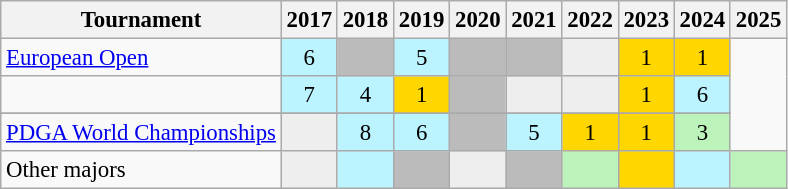<table class="wikitable" style="font-size:95%;text-align:center;">
<tr>
<th>Tournament</th>
<th>2017</th>
<th>2018</th>
<th>2019</th>
<th>2020</th>
<th>2021</th>
<th>2022</th>
<th>2023</th>
<th>2024</th>
<th>2025</th>
</tr>
<tr>
<td align=left><a href='#'>European Open</a></td>
<td style="background:#BBF3FF;">6</td>
<td style="background:#BBBBBB;"></td>
<td style="background:#BBF3FF;">5</td>
<td style="background:#BBBBBB;"></td>
<td style="background:#BBBBBB;"></td>
<td style="background:#EEEEEE;"></td>
<td style="background:gold;">1</td>
<td style="background:gold;">1</td>
</tr>
<tr>
<td align=left></td>
<td style="background:#BBF3FF;">7</td>
<td style="background:#BBF3FF;">4</td>
<td style="background:gold;">1</td>
<td style="background:#BBBBBB;"></td>
<td style="background:#EEEEEE;"></td>
<td style="background:#EEEEEE;"></td>
<td style="background:gold;">1</td>
<td style="background:#BBF3FF;">6</td>
</tr>
<tr>
</tr>
<tr>
<td align=left><a href='#'>PDGA World Championships</a></td>
<td style="background:#EEEEEE;"></td>
<td style="background:#BBF3FF;">8</td>
<td style="background:#BBF3FF;">6</td>
<td style="background:#BBBBBB;"></td>
<td style="background:#BBF3FF;">5</td>
<td style="background:gold;">1</td>
<td style="background:gold;">1</td>
<td style="background:#BBF3BB;">3</td>
</tr>
<tr>
<td align=left>Other majors</td>
<td style="background:#EEEEEE;"></td>
<td style="background:#BBF3FF;"></td>
<td style="background:#BBBBBB;"></td>
<td style="background:#EEEEEE;"></td>
<td style="background:#BBBBBB;"></td>
<td style="background:#BBF3BB;"></td>
<td style="background:gold;"></td>
<td style="background:#BBF3FF;"></td>
<td style="background:#BBF3BB;"></td>
</tr>
</table>
